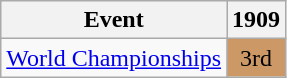<table class="wikitable">
<tr>
<th>Event</th>
<th>1909</th>
</tr>
<tr>
<td><a href='#'>World Championships</a></td>
<td align="center" bgcolor="cc9966">3rd</td>
</tr>
</table>
